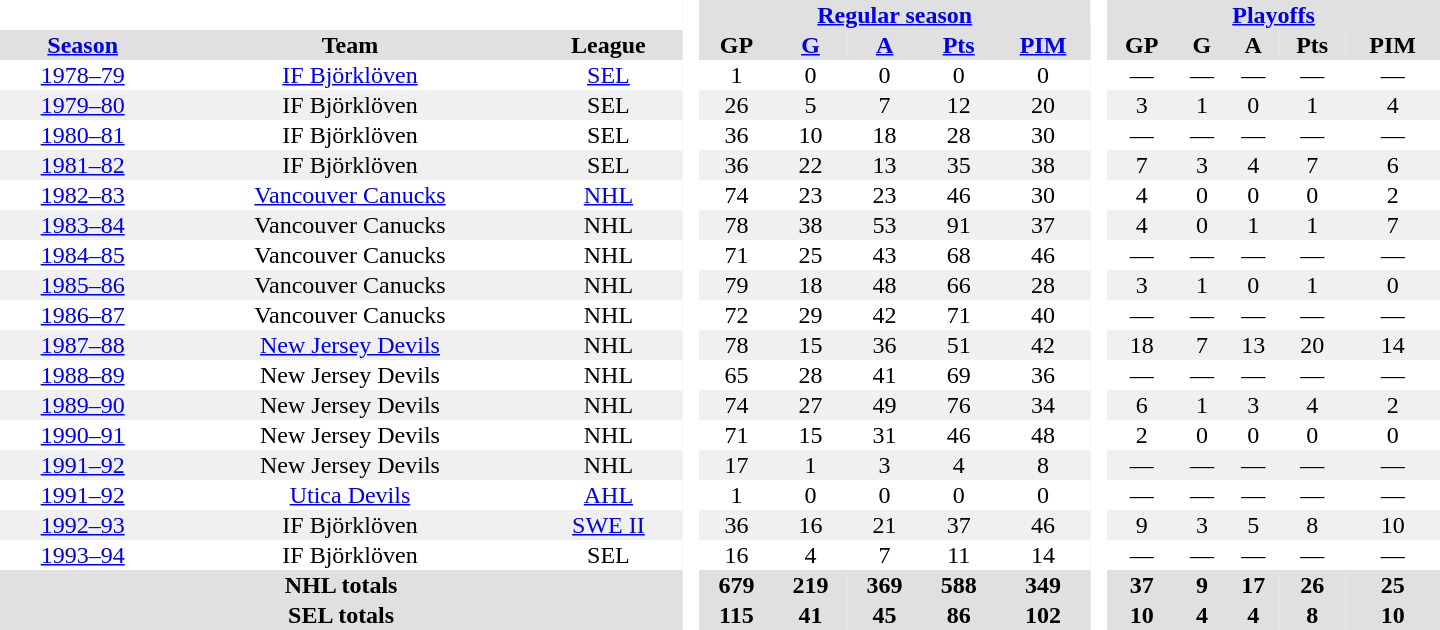<table border="0" cellpadding="1" cellspacing="0" style="text-align:center; width:60em;">
<tr style="background:#e0e0e0;">
<th colspan="3" bgcolor="#ffffff"> </th>
<th rowspan="99" bgcolor="#ffffff"> </th>
<th colspan="5"><a href='#'>Regular season</a></th>
<th rowspan="99" bgcolor="#ffffff"> </th>
<th colspan="5"><a href='#'>Playoffs</a></th>
</tr>
<tr style="background:#e0e0e0;">
<th><a href='#'>Season</a></th>
<th>Team</th>
<th>League</th>
<th>GP</th>
<th><a href='#'>G</a></th>
<th><a href='#'>A</a></th>
<th><a href='#'>Pts</a></th>
<th><a href='#'>PIM</a></th>
<th>GP</th>
<th>G</th>
<th>A</th>
<th>Pts</th>
<th>PIM</th>
</tr>
<tr>
<td><a href='#'>1978–79</a></td>
<td><a href='#'>IF Björklöven</a></td>
<td><a href='#'>SEL</a></td>
<td>1</td>
<td>0</td>
<td>0</td>
<td>0</td>
<td>0</td>
<td>—</td>
<td>—</td>
<td>—</td>
<td>—</td>
<td>—</td>
</tr>
<tr style="background:#f0f0f0;">
<td><a href='#'>1979–80</a></td>
<td>IF Björklöven</td>
<td>SEL</td>
<td>26</td>
<td>5</td>
<td>7</td>
<td>12</td>
<td>20</td>
<td>3</td>
<td>1</td>
<td>0</td>
<td>1</td>
<td>4</td>
</tr>
<tr>
<td><a href='#'>1980–81</a></td>
<td>IF Björklöven</td>
<td>SEL</td>
<td>36</td>
<td>10</td>
<td>18</td>
<td>28</td>
<td>30</td>
<td>—</td>
<td>—</td>
<td>—</td>
<td>—</td>
<td>—</td>
</tr>
<tr style="background:#f0f0f0;">
<td><a href='#'>1981–82</a></td>
<td>IF Björklöven</td>
<td>SEL</td>
<td>36</td>
<td>22</td>
<td>13</td>
<td>35</td>
<td>38</td>
<td>7</td>
<td>3</td>
<td>4</td>
<td>7</td>
<td>6</td>
</tr>
<tr>
<td><a href='#'>1982–83</a></td>
<td><a href='#'>Vancouver Canucks</a></td>
<td><a href='#'>NHL</a></td>
<td>74</td>
<td>23</td>
<td>23</td>
<td>46</td>
<td>30</td>
<td>4</td>
<td>0</td>
<td>0</td>
<td>0</td>
<td>2</td>
</tr>
<tr style="background:#f0f0f0;">
<td><a href='#'>1983–84</a></td>
<td>Vancouver Canucks</td>
<td>NHL</td>
<td>78</td>
<td>38</td>
<td>53</td>
<td>91</td>
<td>37</td>
<td>4</td>
<td>0</td>
<td>1</td>
<td>1</td>
<td>7</td>
</tr>
<tr>
<td><a href='#'>1984–85</a></td>
<td>Vancouver Canucks</td>
<td>NHL</td>
<td>71</td>
<td>25</td>
<td>43</td>
<td>68</td>
<td>46</td>
<td>—</td>
<td>—</td>
<td>—</td>
<td>—</td>
<td>—</td>
</tr>
<tr style="background:#f0f0f0;">
<td><a href='#'>1985–86</a></td>
<td>Vancouver Canucks</td>
<td>NHL</td>
<td>79</td>
<td>18</td>
<td>48</td>
<td>66</td>
<td>28</td>
<td>3</td>
<td>1</td>
<td>0</td>
<td>1</td>
<td>0</td>
</tr>
<tr>
<td><a href='#'>1986–87</a></td>
<td>Vancouver Canucks</td>
<td>NHL</td>
<td>72</td>
<td>29</td>
<td>42</td>
<td>71</td>
<td>40</td>
<td>—</td>
<td>—</td>
<td>—</td>
<td>—</td>
<td>—</td>
</tr>
<tr style="background:#f0f0f0;">
<td><a href='#'>1987–88</a></td>
<td><a href='#'>New Jersey Devils</a></td>
<td>NHL</td>
<td>78</td>
<td>15</td>
<td>36</td>
<td>51</td>
<td>42</td>
<td>18</td>
<td>7</td>
<td>13</td>
<td>20</td>
<td>14</td>
</tr>
<tr>
<td><a href='#'>1988–89</a></td>
<td>New Jersey Devils</td>
<td>NHL</td>
<td>65</td>
<td>28</td>
<td>41</td>
<td>69</td>
<td>36</td>
<td>—</td>
<td>—</td>
<td>—</td>
<td>—</td>
<td>—</td>
</tr>
<tr style="background:#f0f0f0;">
<td><a href='#'>1989–90</a></td>
<td>New Jersey Devils</td>
<td>NHL</td>
<td>74</td>
<td>27</td>
<td>49</td>
<td>76</td>
<td>34</td>
<td>6</td>
<td>1</td>
<td>3</td>
<td>4</td>
<td>2</td>
</tr>
<tr>
<td><a href='#'>1990–91</a></td>
<td>New Jersey Devils</td>
<td>NHL</td>
<td>71</td>
<td>15</td>
<td>31</td>
<td>46</td>
<td>48</td>
<td>2</td>
<td>0</td>
<td>0</td>
<td>0</td>
<td>0</td>
</tr>
<tr style="background:#f0f0f0;">
<td><a href='#'>1991–92</a></td>
<td>New Jersey Devils</td>
<td>NHL</td>
<td>17</td>
<td>1</td>
<td>3</td>
<td>4</td>
<td>8</td>
<td>—</td>
<td>—</td>
<td>—</td>
<td>—</td>
<td>—</td>
</tr>
<tr>
<td><a href='#'>1991–92</a></td>
<td><a href='#'>Utica Devils</a></td>
<td><a href='#'>AHL</a></td>
<td>1</td>
<td>0</td>
<td>0</td>
<td>0</td>
<td>0</td>
<td>—</td>
<td>—</td>
<td>—</td>
<td>—</td>
<td>—</td>
</tr>
<tr style="background:#f0f0f0;">
<td><a href='#'>1992–93</a></td>
<td>IF Björklöven</td>
<td><a href='#'>SWE II</a></td>
<td>36</td>
<td>16</td>
<td>21</td>
<td>37</td>
<td>46</td>
<td>9</td>
<td>3</td>
<td>5</td>
<td>8</td>
<td>10</td>
</tr>
<tr>
<td><a href='#'>1993–94</a></td>
<td>IF Björklöven</td>
<td>SEL</td>
<td>16</td>
<td>4</td>
<td>7</td>
<td>11</td>
<td>14</td>
<td>—</td>
<td>—</td>
<td>—</td>
<td>—</td>
<td>—</td>
</tr>
<tr style="background:#e0e0e0;">
<th colspan="3">NHL totals</th>
<th>679</th>
<th>219</th>
<th>369</th>
<th>588</th>
<th>349</th>
<th>37</th>
<th>9</th>
<th>17</th>
<th>26</th>
<th>25</th>
</tr>
<tr style="background:#e0e0e0;">
<th colspan="3">SEL totals</th>
<th>115</th>
<th>41</th>
<th>45</th>
<th>86</th>
<th>102</th>
<th>10</th>
<th>4</th>
<th>4</th>
<th>8</th>
<th>10</th>
</tr>
</table>
